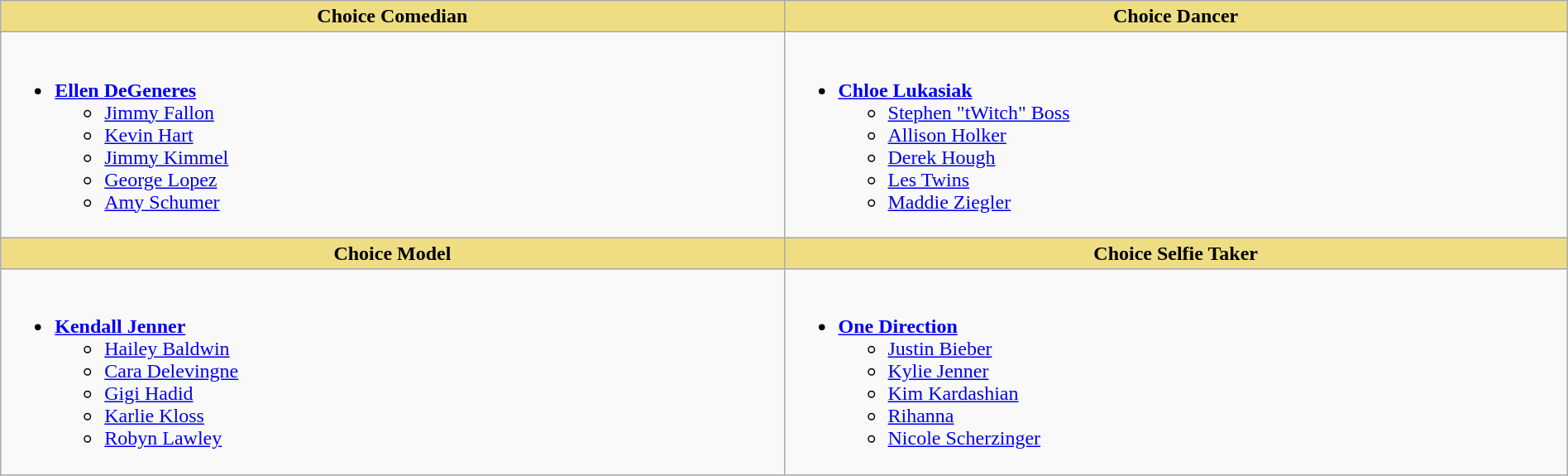<table class="wikitable" style="width:100%">
<tr>
<th style="background:#EEDD82; width:50%">Choice Comedian</th>
<th style="background:#EEDD82; width:50%">Choice Dancer</th>
</tr>
<tr>
<td valign="top"><br><ul><li><strong><a href='#'>Ellen DeGeneres</a></strong><ul><li><a href='#'>Jimmy Fallon</a></li><li><a href='#'>Kevin Hart</a></li><li><a href='#'>Jimmy Kimmel</a></li><li><a href='#'>George Lopez</a></li><li><a href='#'>Amy Schumer</a></li></ul></li></ul></td>
<td valign="top"><br><ul><li><strong><a href='#'>Chloe Lukasiak</a></strong><ul><li><a href='#'>Stephen "tWitch" Boss</a></li><li><a href='#'>Allison Holker</a></li><li><a href='#'>Derek Hough</a></li><li><a href='#'>Les Twins</a></li><li><a href='#'>Maddie Ziegler</a></li></ul></li></ul></td>
</tr>
<tr>
<th style="background:#EEDD82; width:50%">Choice Model</th>
<th style="background:#EEDD82; width:50%">Choice Selfie Taker</th>
</tr>
<tr>
<td valign="top"><br><ul><li><strong><a href='#'>Kendall Jenner</a></strong><ul><li><a href='#'>Hailey Baldwin</a></li><li><a href='#'>Cara Delevingne</a></li><li><a href='#'>Gigi Hadid</a></li><li><a href='#'>Karlie Kloss</a></li><li><a href='#'>Robyn Lawley</a></li></ul></li></ul></td>
<td valign="top"><br><ul><li><strong><a href='#'>One Direction</a></strong><ul><li><a href='#'>Justin Bieber</a></li><li><a href='#'>Kylie Jenner</a></li><li><a href='#'>Kim Kardashian</a></li><li><a href='#'>Rihanna</a></li><li><a href='#'>Nicole Scherzinger</a></li></ul></li></ul></td>
</tr>
</table>
